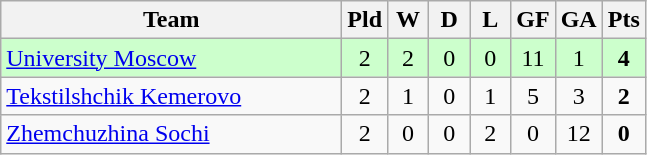<table class="wikitable" style="text-align:center">
<tr>
<th width=220>Team</th>
<th width=20>Pld</th>
<th width=20>W</th>
<th width=20>D</th>
<th width=20>L</th>
<th width=20>GF</th>
<th width=20>GA</th>
<th width=20>Pts</th>
</tr>
<tr bgcolor="#ccffcc">
<td align="left"><a href='#'>University Moscow</a></td>
<td>2</td>
<td>2</td>
<td>0</td>
<td>0</td>
<td>11</td>
<td>1</td>
<td><strong>4</strong></td>
</tr>
<tr>
<td align="left"><a href='#'>Tekstilshchik Kemerovo</a></td>
<td>2</td>
<td>1</td>
<td>0</td>
<td>1</td>
<td>5</td>
<td>3</td>
<td><strong>2</strong></td>
</tr>
<tr>
<td align="left"><a href='#'>Zhemchuzhina Sochi</a></td>
<td>2</td>
<td>0</td>
<td>0</td>
<td>2</td>
<td>0</td>
<td>12</td>
<td><strong>0</strong></td>
</tr>
</table>
